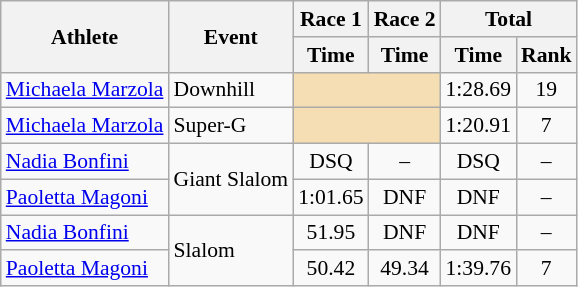<table class="wikitable" style="font-size:90%">
<tr>
<th rowspan="2">Athlete</th>
<th rowspan="2">Event</th>
<th>Race 1</th>
<th>Race 2</th>
<th colspan="2">Total</th>
</tr>
<tr>
<th>Time</th>
<th>Time</th>
<th>Time</th>
<th>Rank</th>
</tr>
<tr>
<td><a href='#'>Michaela Marzola</a></td>
<td>Downhill</td>
<td colspan="2" bgcolor="wheat"></td>
<td align="center">1:28.69</td>
<td align="center">19</td>
</tr>
<tr>
<td><a href='#'>Michaela Marzola</a></td>
<td>Super-G</td>
<td colspan="2" bgcolor="wheat"></td>
<td align="center">1:20.91</td>
<td align="center">7</td>
</tr>
<tr>
<td><a href='#'>Nadia Bonfini</a></td>
<td rowspan="2">Giant Slalom</td>
<td align="center">DSQ</td>
<td align="center">–</td>
<td align="center">DSQ</td>
<td align="center">–</td>
</tr>
<tr>
<td><a href='#'>Paoletta Magoni</a></td>
<td align="center">1:01.65</td>
<td align="center">DNF</td>
<td align="center">DNF</td>
<td align="center">–</td>
</tr>
<tr>
<td><a href='#'>Nadia Bonfini</a></td>
<td rowspan="2">Slalom</td>
<td align="center">51.95</td>
<td align="center">DNF</td>
<td align="center">DNF</td>
<td align="center">–</td>
</tr>
<tr>
<td><a href='#'>Paoletta Magoni</a></td>
<td align="center">50.42</td>
<td align="center">49.34</td>
<td align="center">1:39.76</td>
<td align="center">7</td>
</tr>
</table>
